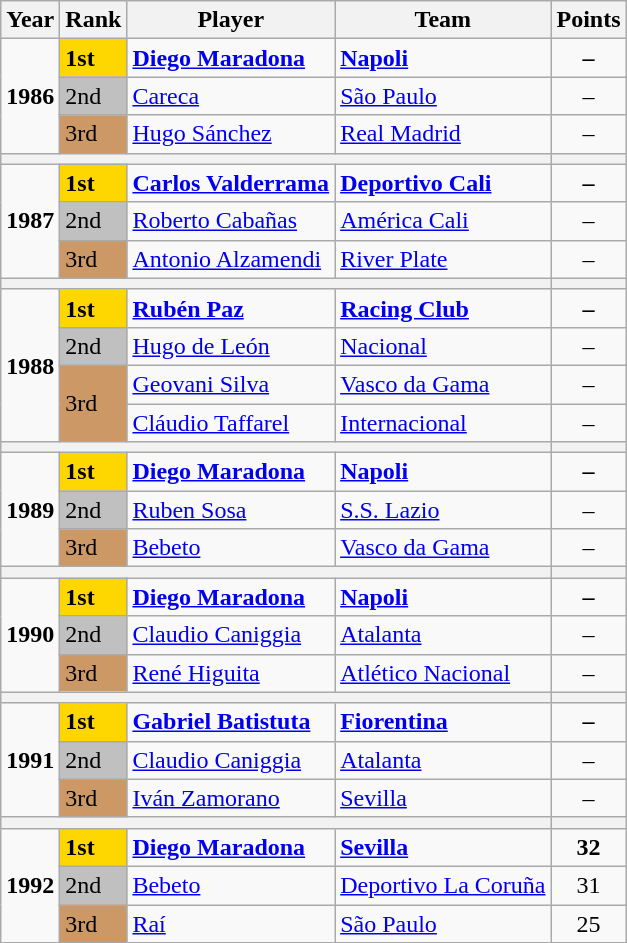<table class="wikitable">
<tr>
<th>Year</th>
<th>Rank</th>
<th>Player</th>
<th>Team</th>
<th>Points</th>
</tr>
<tr>
<td rowspan="3" align="center"><strong>1986</strong></td>
<td scope="col" style="background-color: gold"><strong>1st</strong></td>
<td><strong> <a href='#'>Diego Maradona</a></strong></td>
<td> <a href='#'><strong>Napoli</strong></a></td>
<td align="center"><strong>–</strong></td>
</tr>
<tr>
<td scope="col" style="background-color: silver">2nd</td>
<td> <a href='#'>Careca</a></td>
<td> <a href='#'>São Paulo</a></td>
<td align="center">–</td>
</tr>
<tr>
<td scope="col" style="background-color: #cc9966">3rd</td>
<td> <a href='#'>Hugo Sánchez</a></td>
<td> <a href='#'>Real Madrid</a></td>
<td align="center">–</td>
</tr>
<tr>
<th colspan="4"></th>
<th></th>
</tr>
<tr>
<td rowspan="3" align="center"><strong>1987</strong></td>
<td scope="col" style="background-color: gold"><strong>1st</strong></td>
<td> <strong><a href='#'>Carlos Valderrama</a></strong></td>
<td> <strong><a href='#'>Deportivo Cali</a></strong></td>
<td align="center"><strong>–</strong></td>
</tr>
<tr>
<td scope="col" style="background-color: silver">2nd</td>
<td> <a href='#'>Roberto Cabañas</a></td>
<td> <a href='#'>América Cali</a></td>
<td align="center">–</td>
</tr>
<tr>
<td scope="col" style="background-color: #cc9966">3rd</td>
<td> <a href='#'>Antonio Alzamendi</a></td>
<td> <a href='#'>River Plate</a></td>
<td align="center">–</td>
</tr>
<tr>
<th colspan="4"></th>
<th></th>
</tr>
<tr>
<td rowspan="4" align="center"><strong>1988</strong></td>
<td scope="col" style="background-color: gold"><strong>1st</strong></td>
<td> <strong><a href='#'>Rubén Paz</a></strong></td>
<td><strong> <a href='#'>Racing Club</a></strong></td>
<td align="center"><strong>–</strong></td>
</tr>
<tr>
<td scope="col" style="background-color: silver">2nd</td>
<td> <a href='#'>Hugo de León</a></td>
<td> <a href='#'>Nacional</a></td>
<td align="center">–</td>
</tr>
<tr>
<td rowspan="2" scope="col" style="background-color: #cc9966">3rd</td>
<td> <a href='#'>Geovani Silva</a></td>
<td> <a href='#'>Vasco da Gama</a></td>
<td align="center">–</td>
</tr>
<tr>
<td> <a href='#'>Cláudio Taffarel</a></td>
<td> <a href='#'>Internacional</a></td>
<td align="center">–</td>
</tr>
<tr>
<th colspan="4"></th>
<th></th>
</tr>
<tr>
<td rowspan="3" align="center"><strong>1989</strong></td>
<td scope="col" style="background-color: gold"><strong>1st</strong></td>
<td><strong> <a href='#'>Diego Maradona</a></strong></td>
<td> <a href='#'><strong>Napoli</strong></a></td>
<td align="center"><strong>–</strong></td>
</tr>
<tr>
<td scope="col" style="background-color: silver">2nd</td>
<td> <a href='#'>Ruben Sosa</a></td>
<td> <a href='#'>S.S. Lazio</a></td>
<td align="center">–</td>
</tr>
<tr>
<td scope="col" style="background-color: #cc9966">3rd</td>
<td> <a href='#'>Bebeto</a></td>
<td> <a href='#'>Vasco da Gama</a></td>
<td align="center">–</td>
</tr>
<tr>
<th colspan="4"></th>
<th></th>
</tr>
<tr>
<td rowspan="3" align="center"><strong>1990</strong></td>
<td scope="col" style="background-color: gold"><strong>1st</strong></td>
<td><strong> <a href='#'>Diego Maradona</a></strong></td>
<td> <a href='#'><strong>Napoli</strong></a></td>
<td align="center"><strong>–</strong></td>
</tr>
<tr>
<td scope="col" style="background-color: silver">2nd</td>
<td> <a href='#'>Claudio Caniggia</a></td>
<td> <a href='#'>Atalanta</a></td>
<td align="center">–</td>
</tr>
<tr>
<td scope="col" style="background-color: #cc9966">3rd</td>
<td> <a href='#'>René Higuita</a></td>
<td> <a href='#'>Atlético Nacional</a></td>
<td align="center">–</td>
</tr>
<tr>
<th colspan="4"></th>
<th></th>
</tr>
<tr>
<td rowspan="3" align="center"><strong>1991</strong></td>
<td scope="col" style="background-color: gold"><strong>1st</strong></td>
<td><strong> <a href='#'>Gabriel Batistuta</a></strong></td>
<td><strong> <a href='#'>Fiorentina</a></strong></td>
<td align="center"><strong>–</strong></td>
</tr>
<tr>
<td scope="col" style="background-color: silver">2nd</td>
<td> <a href='#'>Claudio Caniggia</a></td>
<td> <a href='#'>Atalanta</a></td>
<td align="center">–</td>
</tr>
<tr>
<td scope="col" style="background-color: #cc9966">3rd</td>
<td> <a href='#'>Iván Zamorano</a></td>
<td> <a href='#'>Sevilla</a></td>
<td align="center">–</td>
</tr>
<tr>
<th colspan="4"></th>
<th></th>
</tr>
<tr>
<td rowspan="3" align="center"><strong>1992</strong></td>
<td scope="col" style="background-color: gold"><strong>1st</strong></td>
<td><strong> <a href='#'>Diego Maradona</a></strong></td>
<td> <a href='#'><strong>Sevilla</strong></a></td>
<td align="center"><strong>32</strong></td>
</tr>
<tr>
<td scope="col" style="background-color: silver">2nd</td>
<td> <a href='#'>Bebeto</a></td>
<td> <a href='#'>Deportivo La Coruña</a></td>
<td align="center">31</td>
</tr>
<tr>
<td scope="col" style="background-color: #cc9966">3rd</td>
<td> <a href='#'>Raí</a></td>
<td> <a href='#'>São Paulo</a></td>
<td align="center">25</td>
</tr>
</table>
